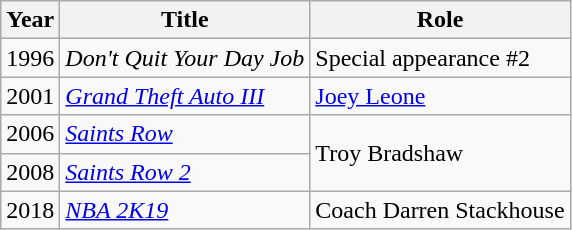<table class="wikitable sortable">
<tr>
<th>Year</th>
<th>Title</th>
<th>Role</th>
</tr>
<tr>
<td>1996</td>
<td><em>Don't Quit Your Day Job</em></td>
<td>Special appearance #2</td>
</tr>
<tr>
<td>2001</td>
<td><em><a href='#'>Grand Theft Auto III</a></em></td>
<td><a href='#'>Joey Leone</a></td>
</tr>
<tr>
<td>2006</td>
<td><em><a href='#'>Saints Row</a></em></td>
<td rowspan="2">Troy Bradshaw</td>
</tr>
<tr>
<td>2008</td>
<td><em><a href='#'>Saints Row 2</a></em></td>
</tr>
<tr>
<td>2018</td>
<td><em><a href='#'>NBA 2K19</a></em></td>
<td>Coach Darren Stackhouse</td>
</tr>
</table>
